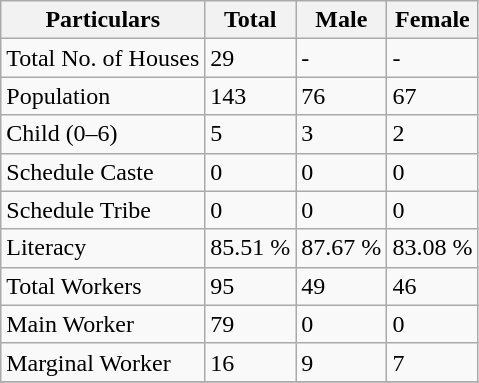<table class="wikitable sortable">
<tr>
<th>Particulars</th>
<th>Total</th>
<th>Male</th>
<th>Female</th>
</tr>
<tr>
<td>Total No. of Houses</td>
<td>29</td>
<td>-</td>
<td>-</td>
</tr>
<tr>
<td>Population</td>
<td>143</td>
<td>76</td>
<td>67</td>
</tr>
<tr>
<td>Child (0–6)</td>
<td>5</td>
<td>3</td>
<td>2</td>
</tr>
<tr>
<td>Schedule Caste</td>
<td>0</td>
<td>0</td>
<td>0</td>
</tr>
<tr>
<td>Schedule Tribe</td>
<td>0</td>
<td>0</td>
<td>0</td>
</tr>
<tr>
<td>Literacy</td>
<td>85.51 %</td>
<td>87.67 %</td>
<td>83.08 %</td>
</tr>
<tr>
<td>Total Workers</td>
<td>95</td>
<td>49</td>
<td>46</td>
</tr>
<tr>
<td>Main Worker</td>
<td>79</td>
<td>0</td>
<td>0</td>
</tr>
<tr>
<td>Marginal Worker</td>
<td>16</td>
<td>9</td>
<td>7</td>
</tr>
<tr>
</tr>
</table>
